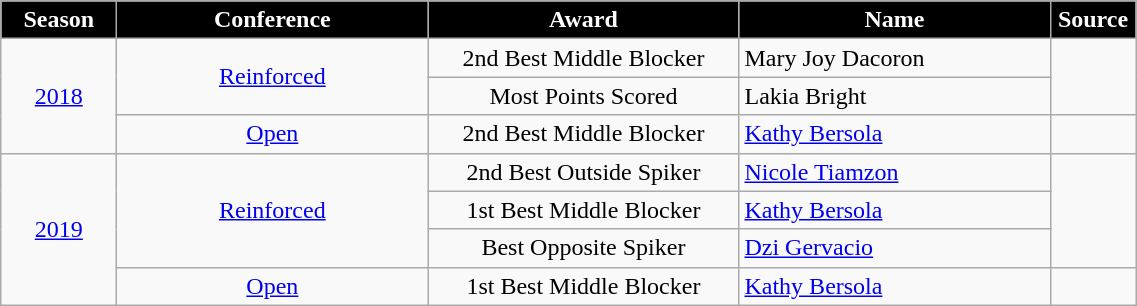<table class="wikitable">
<tr>
<th style="width:70px; background:black; color:white; text-align:center;">Season</th>
<th style="width:200px; background:black; color:white;">Conference</th>
<th style="width:200px; background:black; color:white;">Award</th>
<th style="width:200px; background:black; color:white;">Name</th>
<th style="width:50px; background:black; color:white;">Source</th>
</tr>
<tr align=center>
<td rowspan=3><a href='#'>2018</a></td>
<td rowspan=2><a href='#'>Reinforced</a></td>
<td>2nd Best Middle Blocker</td>
<td align=left> Mary Joy Dacoron</td>
<td rowspan=2></td>
</tr>
<tr align=center>
<td>Most Points Scored</td>
<td align=left> Lakia Bright</td>
</tr>
<tr align=center>
<td><a href='#'>Open</a></td>
<td>2nd Best Middle Blocker</td>
<td align=left> <a href='#'>Kathy Bersola</a></td>
<td></td>
</tr>
<tr align=center>
<td rowspan=4><a href='#'>2019</a></td>
<td rowspan=3><a href='#'>Reinforced</a></td>
<td>2nd Best Outside Spiker</td>
<td align=left> <a href='#'>Nicole Tiamzon</a></td>
<td rowspan=3></td>
</tr>
<tr align=center>
<td>1st Best Middle Blocker</td>
<td align=left> <a href='#'>Kathy Bersola</a></td>
</tr>
<tr align=center>
<td>Best Opposite Spiker</td>
<td align=left> <a href='#'>Dzi Gervacio</a></td>
</tr>
<tr align=center>
<td><a href='#'>Open</a></td>
<td>1st Best Middle Blocker</td>
<td align=left> <a href='#'>Kathy Bersola</a></td>
<td></td>
</tr>
</table>
